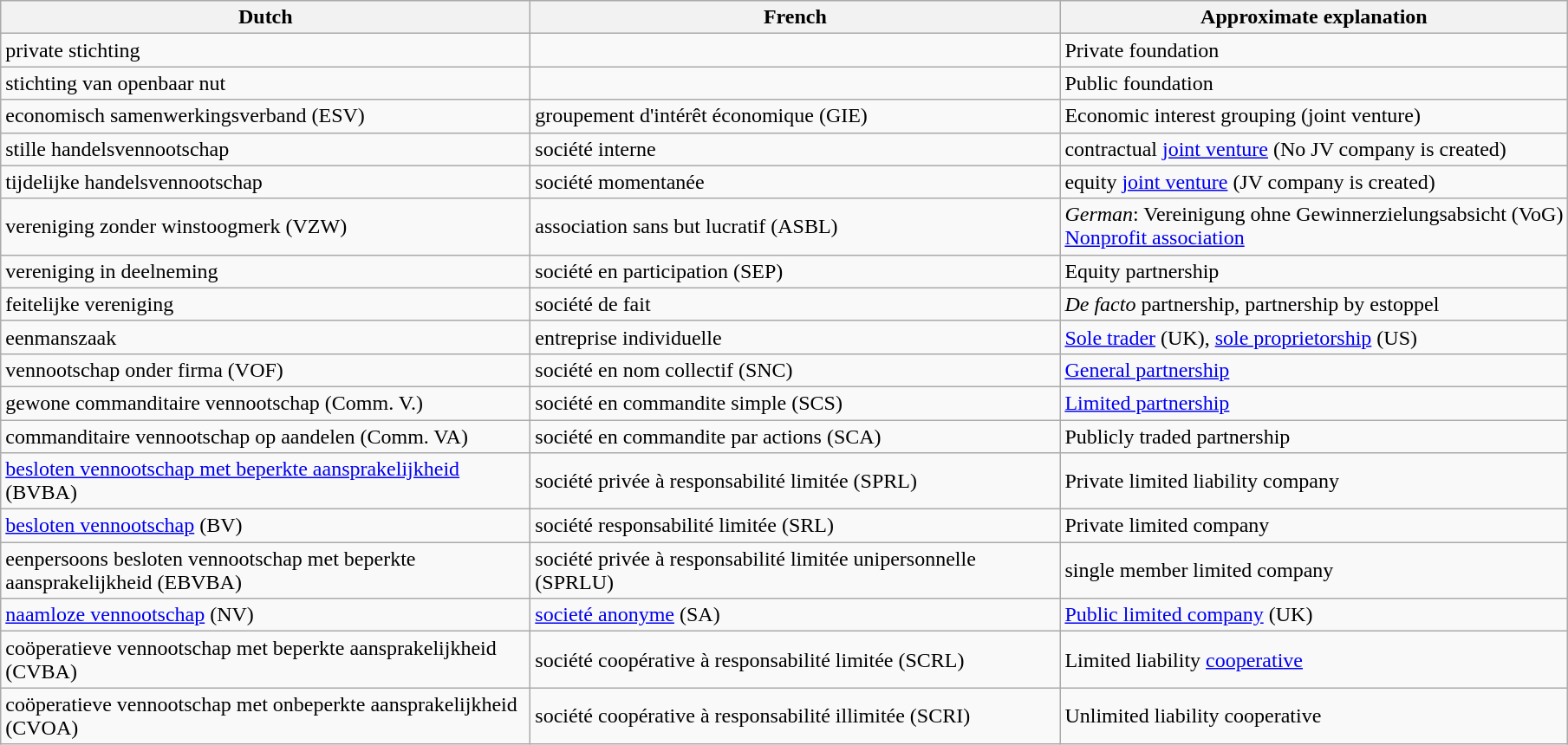<table class="wikitable">
<tr>
<th style="width:300pt;">Dutch</th>
<th style="width:300pt;">French</th>
<th>Approximate explanation</th>
</tr>
<tr>
<td>private stichting</td>
<td></td>
<td>Private foundation</td>
</tr>
<tr>
<td>stichting van openbaar nut</td>
<td></td>
<td>Public foundation</td>
</tr>
<tr>
<td>economisch samenwerkingsverband (ESV)</td>
<td>groupement d'intérêt économique (GIE)</td>
<td>Economic interest grouping (joint venture)</td>
</tr>
<tr>
<td>stille handelsvennootschap</td>
<td>société interne</td>
<td>contractual <a href='#'>joint venture</a> (No JV company is created)</td>
</tr>
<tr>
<td>tijdelijke handelsvennootschap</td>
<td>société momentanée</td>
<td>equity <a href='#'>joint venture</a> (JV company is created)</td>
</tr>
<tr>
<td>vereniging zonder winstoogmerk (VZW)</td>
<td>association sans but lucratif (ASBL)</td>
<td><em>German</em>: Vereinigung ohne Gewinnerzielungsabsicht (VoG)<br><a href='#'>Nonprofit association</a></td>
</tr>
<tr>
<td>vereniging in deelneming</td>
<td>société en participation (SEP)</td>
<td>Equity partnership</td>
</tr>
<tr>
<td>feitelijke vereniging</td>
<td>société de fait</td>
<td><em>De facto</em> partnership, partnership by estoppel</td>
</tr>
<tr>
<td>eenmanszaak</td>
<td>entreprise individuelle</td>
<td><a href='#'>Sole trader</a> (UK), <a href='#'>sole proprietorship</a> (US)</td>
</tr>
<tr>
<td>vennootschap onder firma (VOF)</td>
<td>société en nom collectif (SNC)</td>
<td><a href='#'>General partnership</a></td>
</tr>
<tr>
<td>gewone commanditaire vennootschap (Comm. V.)</td>
<td>société en commandite simple (SCS)</td>
<td><a href='#'>Limited partnership</a></td>
</tr>
<tr>
<td>commanditaire vennootschap op aandelen (Comm. VA)</td>
<td>société en commandite par actions (SCA)</td>
<td>Publicly traded partnership</td>
</tr>
<tr>
<td><a href='#'>besloten vennootschap met beperkte aansprakelijkheid</a> (BVBA)</td>
<td>société privée à responsabilité limitée (SPRL)</td>
<td>Private limited liability company</td>
</tr>
<tr>
<td><a href='#'>besloten vennootschap</a> (BV)</td>
<td>société responsabilité limitée (SRL)</td>
<td>Private limited company</td>
</tr>
<tr>
<td>eenpersoons besloten vennootschap met beperkte aansprakelijkheid (EBVBA)</td>
<td>société privée à responsabilité limitée unipersonnelle (SPRLU)</td>
<td>single member limited company</td>
</tr>
<tr>
<td><a href='#'>naamloze vennootschap</a> (NV)</td>
<td><a href='#'>societé anonyme</a> (SA)</td>
<td><a href='#'>Public limited company</a> (UK)</td>
</tr>
<tr>
<td>coöperatieve vennootschap met beperkte aansprakelijkheid (CVBA)</td>
<td>société coopérative à responsabilité limitée (SCRL)</td>
<td>Limited liability <a href='#'>cooperative</a></td>
</tr>
<tr>
<td>coöperatieve vennootschap met onbeperkte aansprakelijkheid (CVOA)</td>
<td>société coopérative à responsabilité illimitée (SCRI)</td>
<td>Unlimited liability cooperative</td>
</tr>
</table>
